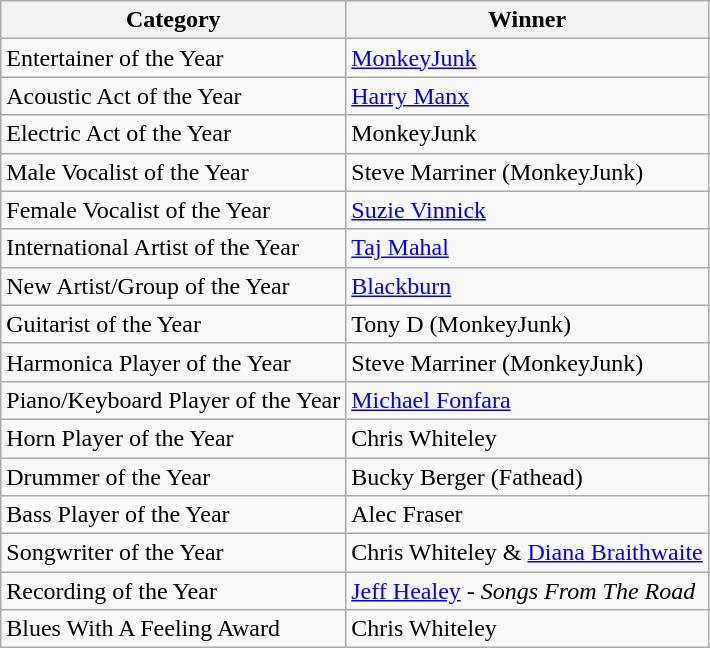<table class="wikitable sortable" style="text-align:centre">
<tr>
<th>Category</th>
<th>Winner</th>
</tr>
<tr>
<td>Entertainer of the Year</td>
<td><a href='#'>MonkeyJunk</a></td>
</tr>
<tr>
<td>Acoustic Act of the Year</td>
<td><a href='#'>Harry Manx</a></td>
</tr>
<tr>
<td>Electric Act of the Year</td>
<td>MonkeyJunk</td>
</tr>
<tr>
<td>Male Vocalist of the Year</td>
<td>Steve Marriner (MonkeyJunk)</td>
</tr>
<tr>
<td>Female Vocalist of the Year</td>
<td><a href='#'>Suzie Vinnick</a></td>
</tr>
<tr>
<td>International Artist of the Year</td>
<td><a href='#'>Taj Mahal</a></td>
</tr>
<tr>
<td>New Artist/Group of the Year</td>
<td><a href='#'>Blackburn</a></td>
</tr>
<tr>
<td>Guitarist of the Year</td>
<td>Tony D (MonkeyJunk)</td>
</tr>
<tr>
<td>Harmonica Player of the Year</td>
<td>Steve Marriner (MonkeyJunk)</td>
</tr>
<tr>
<td>Piano/Keyboard Player of the Year</td>
<td><a href='#'>Michael Fonfara</a></td>
</tr>
<tr>
<td>Horn Player of the Year</td>
<td>Chris Whiteley</td>
</tr>
<tr>
<td>Drummer of the Year</td>
<td>Bucky Berger (Fathead)</td>
</tr>
<tr>
<td>Bass Player of the Year</td>
<td>Alec Fraser</td>
</tr>
<tr>
<td>Songwriter of the Year</td>
<td>Chris Whiteley & <a href='#'>Diana Braithwaite</a></td>
</tr>
<tr>
<td>Recording of the Year</td>
<td><a href='#'>Jeff Healey</a> - <em>Songs From The Road</em></td>
</tr>
<tr>
<td>Blues With A Feeling Award</td>
<td>Chris Whiteley</td>
</tr>
</table>
